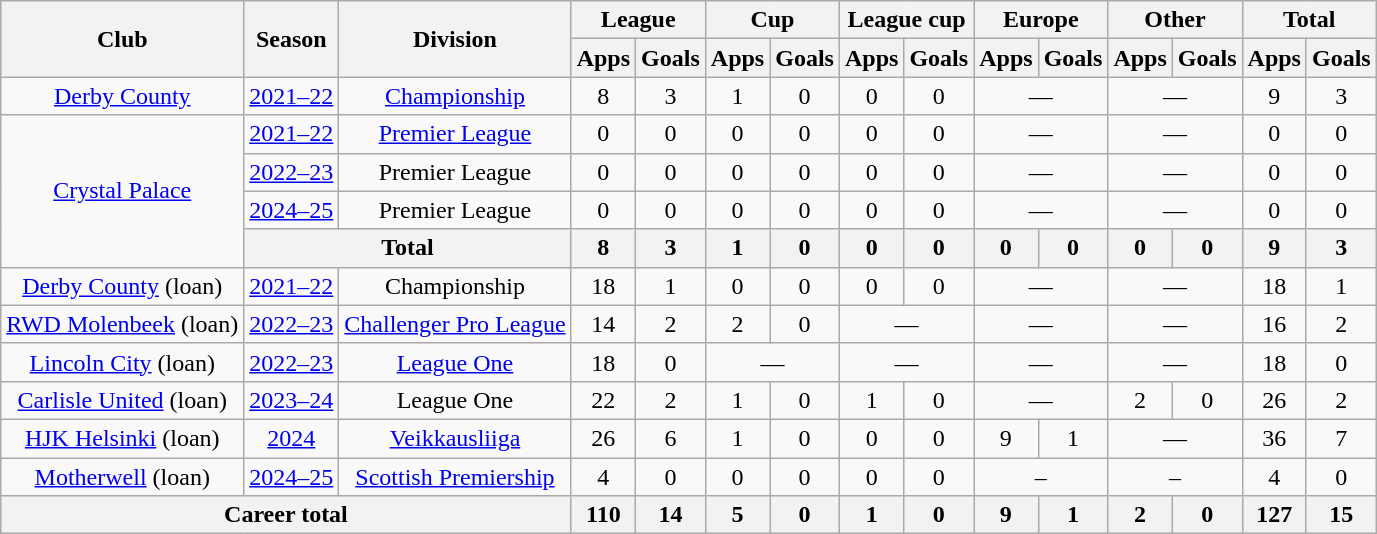<table class="wikitable" style="text-align:center">
<tr>
<th rowspan="2">Club</th>
<th rowspan="2">Season</th>
<th rowspan="2">Division</th>
<th colspan="2">League</th>
<th colspan="2">Cup</th>
<th colspan="2">League cup</th>
<th colspan="2">Europe</th>
<th colspan="2">Other</th>
<th colspan="2">Total</th>
</tr>
<tr>
<th>Apps</th>
<th>Goals</th>
<th>Apps</th>
<th>Goals</th>
<th>Apps</th>
<th>Goals</th>
<th>Apps</th>
<th>Goals</th>
<th>Apps</th>
<th>Goals</th>
<th>Apps</th>
<th>Goals</th>
</tr>
<tr>
<td><a href='#'>Derby County</a></td>
<td><a href='#'>2021–22</a></td>
<td><a href='#'>Championship</a></td>
<td>8</td>
<td>3</td>
<td>1</td>
<td>0</td>
<td>0</td>
<td>0</td>
<td colspan=2>—</td>
<td colspan=2>—</td>
<td>9</td>
<td>3</td>
</tr>
<tr>
<td rowspan="4"><a href='#'>Crystal Palace</a></td>
<td><a href='#'>2021–22</a></td>
<td><a href='#'>Premier League</a></td>
<td>0</td>
<td>0</td>
<td>0</td>
<td>0</td>
<td>0</td>
<td>0</td>
<td colspan=2>—</td>
<td colspan=2>—</td>
<td>0</td>
<td>0</td>
</tr>
<tr>
<td><a href='#'>2022–23</a></td>
<td>Premier League</td>
<td>0</td>
<td>0</td>
<td>0</td>
<td>0</td>
<td>0</td>
<td>0</td>
<td colspan=2>—</td>
<td colspan=2>—</td>
<td>0</td>
<td>0</td>
</tr>
<tr>
<td><a href='#'>2024–25</a></td>
<td>Premier League</td>
<td>0</td>
<td>0</td>
<td>0</td>
<td>0</td>
<td>0</td>
<td>0</td>
<td colspan=2>—</td>
<td colspan=2>—</td>
<td>0</td>
<td>0</td>
</tr>
<tr>
<th colspan="2">Total</th>
<th>8</th>
<th>3</th>
<th>1</th>
<th>0</th>
<th>0</th>
<th>0</th>
<th>0</th>
<th>0</th>
<th>0</th>
<th>0</th>
<th>9</th>
<th>3</th>
</tr>
<tr>
<td><a href='#'>Derby County</a> (loan)</td>
<td><a href='#'>2021–22</a></td>
<td>Championship</td>
<td>18</td>
<td>1</td>
<td>0</td>
<td>0</td>
<td>0</td>
<td>0</td>
<td colspan=2>—</td>
<td colspan=2>—</td>
<td>18</td>
<td>1</td>
</tr>
<tr>
<td><a href='#'>RWD Molenbeek</a> (loan)</td>
<td><a href='#'>2022–23</a></td>
<td><a href='#'>Challenger Pro League</a></td>
<td>14</td>
<td>2</td>
<td>2</td>
<td>0</td>
<td colspan=2>—</td>
<td colspan=2>—</td>
<td colspan=2>—</td>
<td>16</td>
<td>2</td>
</tr>
<tr>
<td><a href='#'>Lincoln City</a> (loan)</td>
<td><a href='#'>2022–23</a></td>
<td><a href='#'>League One</a></td>
<td>18</td>
<td>0</td>
<td colspan=2>—</td>
<td colspan=2>—</td>
<td colspan=2>—</td>
<td colspan=2>—</td>
<td>18</td>
<td>0</td>
</tr>
<tr>
<td><a href='#'>Carlisle United</a> (loan)</td>
<td><a href='#'>2023–24</a></td>
<td>League One</td>
<td>22</td>
<td>2</td>
<td>1</td>
<td>0</td>
<td>1</td>
<td>0</td>
<td colspan=2>—</td>
<td>2</td>
<td>0</td>
<td>26</td>
<td>2</td>
</tr>
<tr>
<td><a href='#'>HJK Helsinki</a> (loan)</td>
<td><a href='#'>2024</a></td>
<td><a href='#'>Veikkausliiga</a></td>
<td>26</td>
<td>6</td>
<td>1</td>
<td>0</td>
<td>0</td>
<td>0</td>
<td>9</td>
<td>1</td>
<td colspan=2>—</td>
<td>36</td>
<td>7</td>
</tr>
<tr>
<td><a href='#'>Motherwell</a> (loan)</td>
<td><a href='#'>2024–25</a></td>
<td><a href='#'>Scottish Premiership</a></td>
<td>4</td>
<td>0</td>
<td>0</td>
<td>0</td>
<td>0</td>
<td>0</td>
<td colspan=2>–</td>
<td colspan=2>–</td>
<td>4</td>
<td>0</td>
</tr>
<tr>
<th colspan="3">Career total</th>
<th>110</th>
<th>14</th>
<th>5</th>
<th>0</th>
<th>1</th>
<th>0</th>
<th>9</th>
<th>1</th>
<th>2</th>
<th>0</th>
<th>127</th>
<th>15</th>
</tr>
</table>
